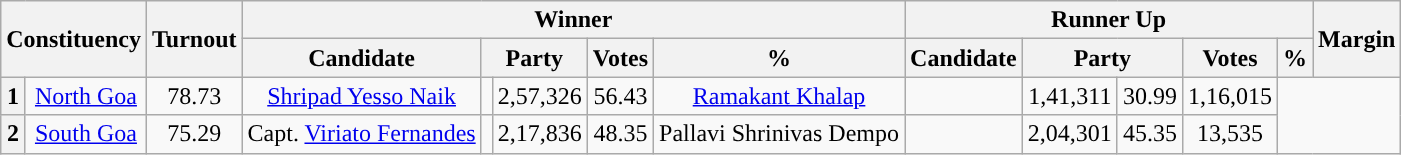<table class="wikitable sortable" style="text-align:center;">
<tr>
<th colspan="2" rowspan="2">Constituency</th>
<th rowspan="2">Turnout</th>
<th colspan="5">Winner</th>
<th colspan="5">Runner Up</th>
<th rowspan="2">Margin</th>
</tr>
<tr>
<th>Candidate</th>
<th colspan="2">Party</th>
<th>Votes</th>
<th>%</th>
<th>Candidate</th>
<th colspan="2">Party</th>
<th>Votes</th>
<th>%</th>
</tr>
<tr>
<th>1</th>
<td><a href='#'>North Goa</a></td>
<td>78.73 </td>
<td><a href='#'>Shripad Yesso Naik</a></td>
<td></td>
<td>2,57,326</td>
<td>56.43</td>
<td><a href='#'>Ramakant Khalap</a></td>
<td></td>
<td>1,41,311</td>
<td>30.99</td>
<td style="background:">1,16,015</td>
</tr>
<tr>
<th>2</th>
<td><a href='#'>South Goa</a></td>
<td>75.29 </td>
<td>Capt. <a href='#'>Viriato Fernandes</a></td>
<td></td>
<td>2,17,836</td>
<td>48.35</td>
<td>Pallavi Shrinivas Dempo</td>
<td></td>
<td>2,04,301</td>
<td>45.35</td>
<td style="background:">13,535</td>
</tr>
</table>
